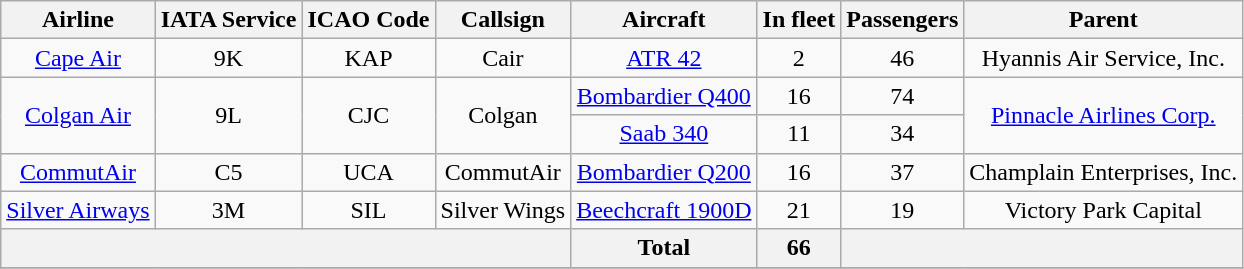<table class="wikitable sortable" style="border-collapse:collapse;text-align:center;">
<tr>
<th>Airline</th>
<th>IATA Service</th>
<th>ICAO Code</th>
<th>Callsign</th>
<th>Aircraft</th>
<th>In fleet</th>
<th>Passengers</th>
<th>Parent</th>
</tr>
<tr>
<td><a href='#'>Cape Air</a></td>
<td style="text-align:center">9K</td>
<td style="text-align:center">KAP</td>
<td>Cair</td>
<td><a href='#'>ATR 42</a></td>
<td>2</td>
<td>46</td>
<td>Hyannis Air Service, Inc.</td>
</tr>
<tr>
<td rowspan="2"><a href='#'>Colgan Air</a></td>
<td style="text-align:center" rowspan="2">9L</td>
<td style="text-align:center" rowspan="2">CJC</td>
<td rowspan="2">Colgan</td>
<td><a href='#'>Bombardier Q400</a></td>
<td>16</td>
<td>74</td>
<td rowspan=2><a href='#'>Pinnacle Airlines Corp.</a></td>
</tr>
<tr>
<td><a href='#'>Saab 340</a></td>
<td>11</td>
<td>34</td>
</tr>
<tr>
<td><a href='#'>CommutAir</a></td>
<td style="text-align:center">C5</td>
<td style="text-align:center">UCA</td>
<td>CommutAir</td>
<td><a href='#'>Bombardier Q200</a></td>
<td>16</td>
<td>37</td>
<td>Champlain Enterprises, Inc.</td>
</tr>
<tr>
<td><a href='#'>Silver Airways</a></td>
<td style="text-align:center">3M</td>
<td style="text-align:center">SIL</td>
<td>Silver Wings</td>
<td><a href='#'>Beechcraft 1900D</a></td>
<td>21</td>
<td>19</td>
<td>Victory Park Capital</td>
</tr>
<tr>
<th colspan="4"></th>
<th>Total</th>
<th>66</th>
<th colspan="2"></th>
</tr>
<tr>
</tr>
</table>
